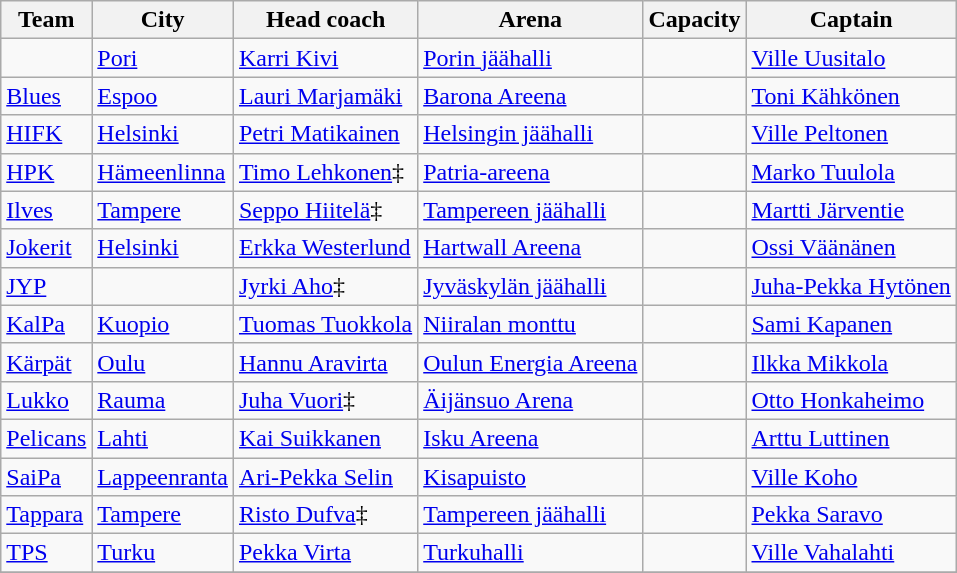<table class="wikitable sortable">
<tr>
<th>Team</th>
<th>City</th>
<th>Head coach</th>
<th>Arena</th>
<th>Capacity</th>
<th>Captain</th>
</tr>
<tr>
<td></td>
<td><a href='#'>Pori</a></td>
<td><a href='#'>Karri Kivi</a></td>
<td><a href='#'>Porin jäähalli</a></td>
<td></td>
<td><a href='#'>Ville Uusitalo</a></td>
</tr>
<tr>
<td><a href='#'>Blues</a></td>
<td><a href='#'>Espoo</a></td>
<td><a href='#'>Lauri Marjamäki</a></td>
<td><a href='#'>Barona Areena</a></td>
<td></td>
<td><a href='#'>Toni Kähkönen</a></td>
</tr>
<tr>
<td><a href='#'>HIFK</a></td>
<td><a href='#'>Helsinki</a></td>
<td><a href='#'>Petri Matikainen</a></td>
<td><a href='#'>Helsingin jäähalli</a></td>
<td></td>
<td><a href='#'>Ville Peltonen</a></td>
</tr>
<tr>
<td><a href='#'>HPK</a></td>
<td><a href='#'>Hämeenlinna</a></td>
<td><a href='#'>Timo Lehkonen</a>‡</td>
<td><a href='#'>Patria-areena</a></td>
<td></td>
<td><a href='#'>Marko Tuulola</a></td>
</tr>
<tr>
<td><a href='#'>Ilves</a></td>
<td><a href='#'>Tampere</a></td>
<td><a href='#'>Seppo Hiitelä</a>‡</td>
<td><a href='#'>Tampereen jäähalli</a></td>
<td></td>
<td><a href='#'>Martti Järventie</a></td>
</tr>
<tr>
<td><a href='#'>Jokerit</a></td>
<td><a href='#'>Helsinki</a></td>
<td><a href='#'>Erkka Westerlund</a></td>
<td><a href='#'>Hartwall Areena</a></td>
<td></td>
<td><a href='#'>Ossi Väänänen</a></td>
</tr>
<tr>
<td><a href='#'>JYP</a></td>
<td></td>
<td><a href='#'>Jyrki Aho</a>‡</td>
<td><a href='#'>Jyväskylän jäähalli</a></td>
<td></td>
<td><a href='#'>Juha-Pekka Hytönen</a></td>
</tr>
<tr>
<td><a href='#'>KalPa</a></td>
<td><a href='#'>Kuopio</a></td>
<td><a href='#'>Tuomas Tuokkola</a></td>
<td><a href='#'>Niiralan monttu</a></td>
<td></td>
<td><a href='#'>Sami Kapanen</a></td>
</tr>
<tr>
<td><a href='#'>Kärpät</a></td>
<td><a href='#'>Oulu</a></td>
<td><a href='#'>Hannu Aravirta</a></td>
<td><a href='#'>Oulun Energia Areena</a></td>
<td></td>
<td><a href='#'>Ilkka Mikkola</a></td>
</tr>
<tr>
<td><a href='#'>Lukko</a></td>
<td><a href='#'>Rauma</a></td>
<td><a href='#'>Juha Vuori</a>‡</td>
<td><a href='#'>Äijänsuo Arena</a></td>
<td></td>
<td><a href='#'>Otto Honkaheimo</a></td>
</tr>
<tr>
<td><a href='#'>Pelicans</a></td>
<td><a href='#'>Lahti</a></td>
<td><a href='#'>Kai Suikkanen</a></td>
<td><a href='#'>Isku Areena</a></td>
<td></td>
<td><a href='#'>Arttu Luttinen</a></td>
</tr>
<tr>
<td><a href='#'>SaiPa</a></td>
<td><a href='#'>Lappeenranta</a></td>
<td><a href='#'>Ari-Pekka Selin</a></td>
<td><a href='#'>Kisapuisto</a></td>
<td></td>
<td><a href='#'>Ville Koho</a></td>
</tr>
<tr>
<td><a href='#'>Tappara</a></td>
<td><a href='#'>Tampere</a></td>
<td><a href='#'>Risto Dufva</a>‡</td>
<td><a href='#'>Tampereen jäähalli</a></td>
<td></td>
<td><a href='#'>Pekka Saravo</a></td>
</tr>
<tr>
<td><a href='#'>TPS</a></td>
<td><a href='#'>Turku</a></td>
<td><a href='#'>Pekka Virta</a></td>
<td><a href='#'>Turkuhalli</a></td>
<td></td>
<td><a href='#'>Ville Vahalahti</a></td>
</tr>
<tr>
</tr>
</table>
